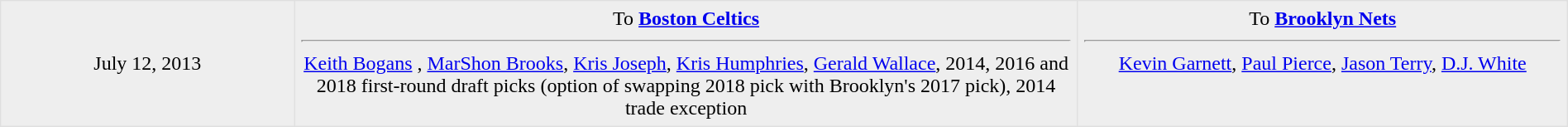<table border=1 style="border-collapse:collapse; text-align: center; width: 100%" bordercolor="#DFDFDF"  cellpadding="5">
<tr bgcolor="eeeeee">
<td style="width:15%">July 12, 2013</td>
<td style="width:40%" valign="top">To <strong><a href='#'>Boston Celtics</a></strong><hr><a href='#'>Keith Bogans</a> , <a href='#'>MarShon Brooks</a>, <a href='#'>Kris Joseph</a>, <a href='#'>Kris Humphries</a>, <a href='#'>Gerald Wallace</a>, 2014, 2016 and 2018 first-round draft picks (option of swapping 2018 pick with Brooklyn's 2017 pick), 2014 trade exception</td>
<td style="width:25%" valign="top">To <strong><a href='#'>Brooklyn Nets</a></strong><hr> <a href='#'>Kevin Garnett</a>, <a href='#'>Paul Pierce</a>, <a href='#'>Jason Terry</a>, <a href='#'>D.J. White</a></td>
</tr>
</table>
